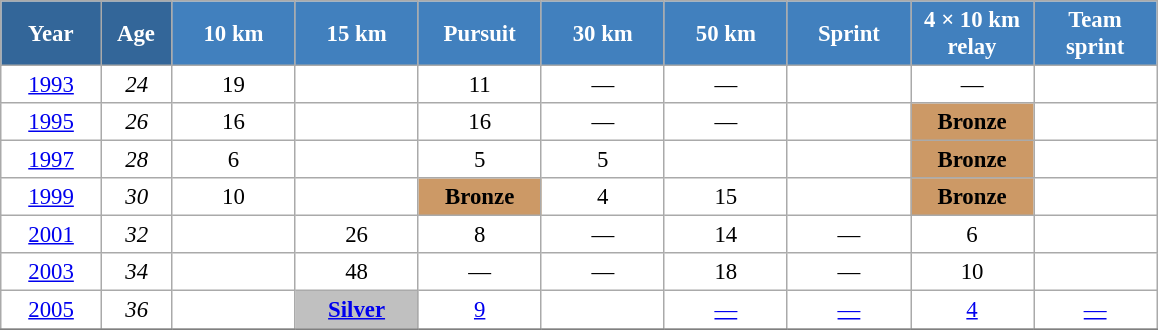<table class="wikitable" style="font-size:95%; text-align:center; border:grey solid 1px; border-collapse:collapse; background:#ffffff;">
<tr>
<th style="background-color:#369; color:white; width:60px;"> Year </th>
<th style="background-color:#369; color:white; width:40px;"> Age </th>
<th style="background-color:#4180be; color:white; width:75px;"> 10 km </th>
<th style="background-color:#4180be; color:white; width:75px;"> 15 km </th>
<th style="background-color:#4180be; color:white; width:75px;"> Pursuit </th>
<th style="background-color:#4180be; color:white; width:75px;"> 30 km </th>
<th style="background-color:#4180be; color:white; width:75px;"> 50 km </th>
<th style="background-color:#4180be; color:white; width:75px;"> Sprint </th>
<th style="background-color:#4180be; color:white; width:75px;"> 4 × 10 km <br> relay </th>
<th style="background-color:#4180be; color:white; width:75px;"> Team <br> sprint </th>
</tr>
<tr>
<td><a href='#'>1993</a></td>
<td><em>24</em></td>
<td>19</td>
<td></td>
<td>11</td>
<td>—</td>
<td>—</td>
<td></td>
<td>—</td>
<td></td>
</tr>
<tr>
<td><a href='#'>1995</a></td>
<td><em>26</em></td>
<td>16</td>
<td></td>
<td>16</td>
<td>—</td>
<td>—</td>
<td></td>
<td bgcolor="cc9966"><strong>Bronze</strong></td>
<td></td>
</tr>
<tr>
<td><a href='#'>1997</a></td>
<td><em>28</em></td>
<td>6</td>
<td></td>
<td>5</td>
<td>5</td>
<td></td>
<td></td>
<td bgcolor="cc9966"><strong>Bronze</strong></td>
<td></td>
</tr>
<tr>
<td><a href='#'>1999</a></td>
<td><em>30</em></td>
<td>10</td>
<td></td>
<td bgcolor="cc9966"><strong>Bronze</strong></td>
<td>4</td>
<td>15</td>
<td></td>
<td bgcolor="cc9966"><strong>Bronze</strong></td>
<td></td>
</tr>
<tr>
<td><a href='#'>2001</a></td>
<td><em>32</em></td>
<td></td>
<td>26</td>
<td>8</td>
<td>—</td>
<td>14</td>
<td>—</td>
<td>6</td>
<td></td>
</tr>
<tr>
<td><a href='#'>2003</a></td>
<td><em>34</em></td>
<td></td>
<td>48</td>
<td>—</td>
<td>—</td>
<td>18</td>
<td>—</td>
<td>10</td>
<td></td>
</tr>
<tr>
<td><a href='#'>2005</a></td>
<td><em>36</em></td>
<td></td>
<td style="background:silver;"><a href='#'><strong>Silver</strong></a></td>
<td><a href='#'>9</a></td>
<td></td>
<td><a href='#'>—</a></td>
<td><a href='#'>—</a></td>
<td><a href='#'>4</a></td>
<td><a href='#'>—</a></td>
</tr>
<tr>
</tr>
</table>
